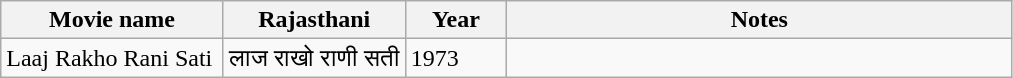<table class="wikitable sortable">
<tr>
<th scope="col" style="width: 22%;">Movie name</th>
<th scope="col" style="width: 18%;">Rajasthani</th>
<th scope="col" style="width: 10%;">Year</th>
<th scope="col" style="width: 50%;">Notes</th>
</tr>
<tr>
<td>Laaj Rakho Rani Sati</td>
<td>लाज राखो राणी सती</td>
<td>1973</td>
<td></td>
</tr>
</table>
